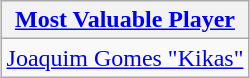<table class=wikitable style="text-align:center; margin:auto">
<tr>
<th><a href='#'>Most Valuable Player</a></th>
</tr>
<tr>
<td> <a href='#'>Joaquim Gomes "Kikas"</a></td>
</tr>
</table>
